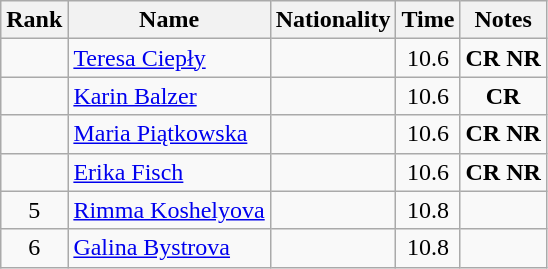<table class="wikitable sortable" style="text-align:center">
<tr>
<th>Rank</th>
<th>Name</th>
<th>Nationality</th>
<th>Time</th>
<th>Notes</th>
</tr>
<tr>
<td></td>
<td align=left><a href='#'>Teresa Ciepły</a></td>
<td align=left></td>
<td>10.6</td>
<td><strong>CR NR</strong></td>
</tr>
<tr>
<td></td>
<td align=left><a href='#'>Karin Balzer</a></td>
<td align=left></td>
<td>10.6</td>
<td><strong>CR</strong></td>
</tr>
<tr>
<td></td>
<td align=left><a href='#'>Maria Piątkowska</a></td>
<td align=left></td>
<td>10.6</td>
<td><strong>CR NR</strong></td>
</tr>
<tr>
<td></td>
<td align=left><a href='#'>Erika Fisch</a></td>
<td align=left></td>
<td>10.6</td>
<td><strong>CR NR</strong></td>
</tr>
<tr>
<td>5</td>
<td align=left><a href='#'>Rimma Koshelyova</a></td>
<td align=left></td>
<td>10.8</td>
<td></td>
</tr>
<tr>
<td>6</td>
<td align=left><a href='#'>Galina Bystrova</a></td>
<td align=left></td>
<td>10.8</td>
<td></td>
</tr>
</table>
